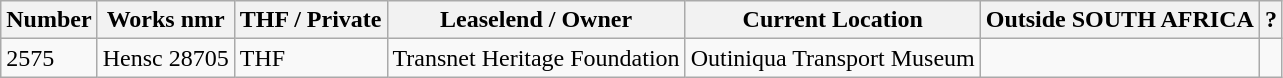<table class="wikitable">
<tr t>
<th>Number</th>
<th>Works nmr</th>
<th>THF / Private</th>
<th>Leaselend / Owner</th>
<th>Current Location</th>
<th>Outside SOUTH AFRICA</th>
<th>?</th>
</tr>
<tr>
<td>2575</td>
<td>Hensc 28705</td>
<td>THF</td>
<td>Transnet Heritage Foundation</td>
<td>Outiniqua Transport Museum</td>
<td></td>
<td></td>
</tr>
</table>
